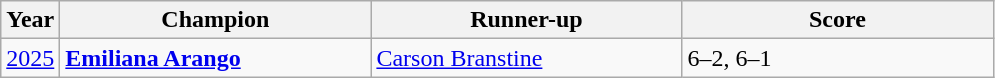<table class="wikitable">
<tr>
<th>Year</th>
<th width="200">Champion</th>
<th width="200">Runner-up</th>
<th width="200">Score</th>
</tr>
<tr>
<td><a href='#'>2025</a></td>
<td> <strong><a href='#'>Emiliana Arango</a></strong></td>
<td> <a href='#'>Carson Branstine</a></td>
<td>6–2, 6–1</td>
</tr>
</table>
